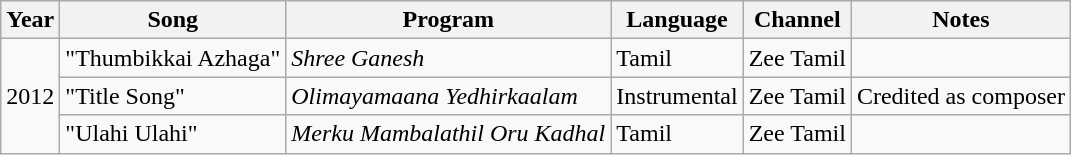<table class="wikitable sortable">
<tr>
<th scope="col">Year</th>
<th scope="col">Song</th>
<th scope="col">Program</th>
<th scope="col">Language</th>
<th scope="col">Channel</th>
<th scope="col">Notes</th>
</tr>
<tr>
<td rowspan=3>2012</td>
<td>"Thumbikkai Azhaga"</td>
<td><em>Shree Ganesh</em></td>
<td>Tamil</td>
<td>Zee Tamil</td>
<td></td>
</tr>
<tr>
<td>"Title Song"</td>
<td><em>Olimayamaana Yedhirkaalam</em></td>
<td>Instrumental</td>
<td>Zee Tamil</td>
<td>Credited as composer</td>
</tr>
<tr>
<td>"Ulahi Ulahi"</td>
<td><em>Merku Mambalathil Oru Kadhal</em></td>
<td>Tamil</td>
<td>Zee Tamil</td>
<td></td>
</tr>
</table>
